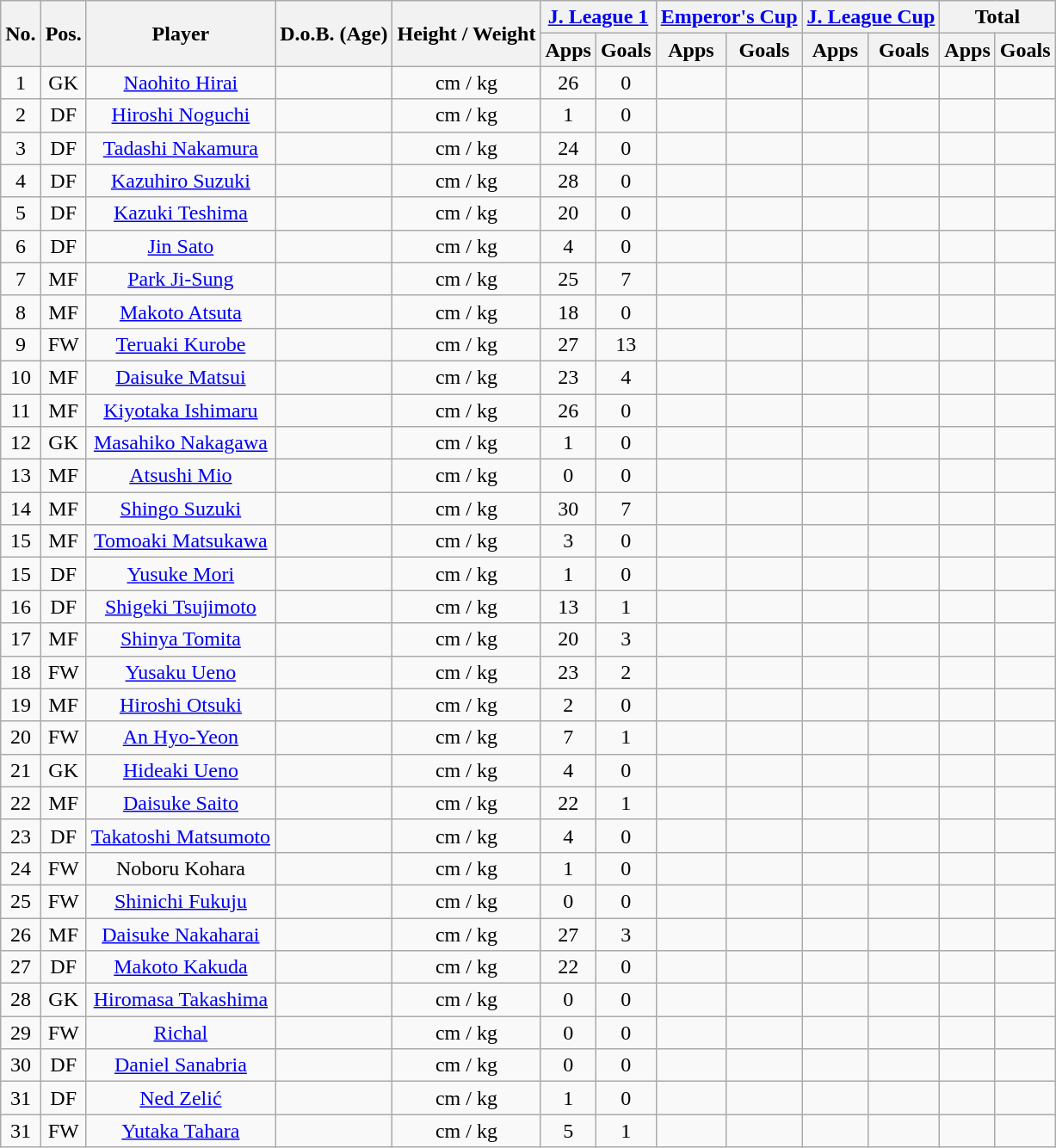<table class="wikitable" style="text-align:center;">
<tr>
<th rowspan="2">No.</th>
<th rowspan="2">Pos.</th>
<th rowspan="2">Player</th>
<th rowspan="2">D.o.B. (Age)</th>
<th rowspan="2">Height / Weight</th>
<th colspan="2"><a href='#'>J. League 1</a></th>
<th colspan="2"><a href='#'>Emperor's Cup</a></th>
<th colspan="2"><a href='#'>J. League Cup</a></th>
<th colspan="2">Total</th>
</tr>
<tr>
<th>Apps</th>
<th>Goals</th>
<th>Apps</th>
<th>Goals</th>
<th>Apps</th>
<th>Goals</th>
<th>Apps</th>
<th>Goals</th>
</tr>
<tr>
<td>1</td>
<td>GK</td>
<td><a href='#'>Naohito Hirai</a></td>
<td></td>
<td>cm / kg</td>
<td>26</td>
<td>0</td>
<td></td>
<td></td>
<td></td>
<td></td>
<td></td>
<td></td>
</tr>
<tr>
<td>2</td>
<td>DF</td>
<td><a href='#'>Hiroshi Noguchi</a></td>
<td></td>
<td>cm / kg</td>
<td>1</td>
<td>0</td>
<td></td>
<td></td>
<td></td>
<td></td>
<td></td>
<td></td>
</tr>
<tr>
<td>3</td>
<td>DF</td>
<td><a href='#'>Tadashi Nakamura</a></td>
<td></td>
<td>cm / kg</td>
<td>24</td>
<td>0</td>
<td></td>
<td></td>
<td></td>
<td></td>
<td></td>
<td></td>
</tr>
<tr>
<td>4</td>
<td>DF</td>
<td><a href='#'>Kazuhiro Suzuki</a></td>
<td></td>
<td>cm / kg</td>
<td>28</td>
<td>0</td>
<td></td>
<td></td>
<td></td>
<td></td>
<td></td>
<td></td>
</tr>
<tr>
<td>5</td>
<td>DF</td>
<td><a href='#'>Kazuki Teshima</a></td>
<td></td>
<td>cm / kg</td>
<td>20</td>
<td>0</td>
<td></td>
<td></td>
<td></td>
<td></td>
<td></td>
<td></td>
</tr>
<tr>
<td>6</td>
<td>DF</td>
<td><a href='#'>Jin Sato</a></td>
<td></td>
<td>cm / kg</td>
<td>4</td>
<td>0</td>
<td></td>
<td></td>
<td></td>
<td></td>
<td></td>
<td></td>
</tr>
<tr>
<td>7</td>
<td>MF</td>
<td><a href='#'>Park Ji-Sung</a></td>
<td></td>
<td>cm / kg</td>
<td>25</td>
<td>7</td>
<td></td>
<td></td>
<td></td>
<td></td>
<td></td>
<td></td>
</tr>
<tr>
<td>8</td>
<td>MF</td>
<td><a href='#'>Makoto Atsuta</a></td>
<td></td>
<td>cm / kg</td>
<td>18</td>
<td>0</td>
<td></td>
<td></td>
<td></td>
<td></td>
<td></td>
<td></td>
</tr>
<tr>
<td>9</td>
<td>FW</td>
<td><a href='#'>Teruaki Kurobe</a></td>
<td></td>
<td>cm / kg</td>
<td>27</td>
<td>13</td>
<td></td>
<td></td>
<td></td>
<td></td>
<td></td>
<td></td>
</tr>
<tr>
<td>10</td>
<td>MF</td>
<td><a href='#'>Daisuke Matsui</a></td>
<td></td>
<td>cm / kg</td>
<td>23</td>
<td>4</td>
<td></td>
<td></td>
<td></td>
<td></td>
<td></td>
<td></td>
</tr>
<tr>
<td>11</td>
<td>MF</td>
<td><a href='#'>Kiyotaka Ishimaru</a></td>
<td></td>
<td>cm / kg</td>
<td>26</td>
<td>0</td>
<td></td>
<td></td>
<td></td>
<td></td>
<td></td>
<td></td>
</tr>
<tr>
<td>12</td>
<td>GK</td>
<td><a href='#'>Masahiko Nakagawa</a></td>
<td></td>
<td>cm / kg</td>
<td>1</td>
<td>0</td>
<td></td>
<td></td>
<td></td>
<td></td>
<td></td>
<td></td>
</tr>
<tr>
<td>13</td>
<td>MF</td>
<td><a href='#'>Atsushi Mio</a></td>
<td></td>
<td>cm / kg</td>
<td>0</td>
<td>0</td>
<td></td>
<td></td>
<td></td>
<td></td>
<td></td>
<td></td>
</tr>
<tr>
<td>14</td>
<td>MF</td>
<td><a href='#'>Shingo Suzuki</a></td>
<td></td>
<td>cm / kg</td>
<td>30</td>
<td>7</td>
<td></td>
<td></td>
<td></td>
<td></td>
<td></td>
<td></td>
</tr>
<tr>
<td>15</td>
<td>MF</td>
<td><a href='#'>Tomoaki Matsukawa</a></td>
<td></td>
<td>cm / kg</td>
<td>3</td>
<td>0</td>
<td></td>
<td></td>
<td></td>
<td></td>
<td></td>
<td></td>
</tr>
<tr>
<td>15</td>
<td>DF</td>
<td><a href='#'>Yusuke Mori</a></td>
<td></td>
<td>cm / kg</td>
<td>1</td>
<td>0</td>
<td></td>
<td></td>
<td></td>
<td></td>
<td></td>
<td></td>
</tr>
<tr>
<td>16</td>
<td>DF</td>
<td><a href='#'>Shigeki Tsujimoto</a></td>
<td></td>
<td>cm / kg</td>
<td>13</td>
<td>1</td>
<td></td>
<td></td>
<td></td>
<td></td>
<td></td>
<td></td>
</tr>
<tr>
<td>17</td>
<td>MF</td>
<td><a href='#'>Shinya Tomita</a></td>
<td></td>
<td>cm / kg</td>
<td>20</td>
<td>3</td>
<td></td>
<td></td>
<td></td>
<td></td>
<td></td>
<td></td>
</tr>
<tr>
<td>18</td>
<td>FW</td>
<td><a href='#'>Yusaku Ueno</a></td>
<td></td>
<td>cm / kg</td>
<td>23</td>
<td>2</td>
<td></td>
<td></td>
<td></td>
<td></td>
<td></td>
<td></td>
</tr>
<tr>
<td>19</td>
<td>MF</td>
<td><a href='#'>Hiroshi Otsuki</a></td>
<td></td>
<td>cm / kg</td>
<td>2</td>
<td>0</td>
<td></td>
<td></td>
<td></td>
<td></td>
<td></td>
<td></td>
</tr>
<tr>
<td>20</td>
<td>FW</td>
<td><a href='#'>An Hyo-Yeon</a></td>
<td></td>
<td>cm / kg</td>
<td>7</td>
<td>1</td>
<td></td>
<td></td>
<td></td>
<td></td>
<td></td>
<td></td>
</tr>
<tr>
<td>21</td>
<td>GK</td>
<td><a href='#'>Hideaki Ueno</a></td>
<td></td>
<td>cm / kg</td>
<td>4</td>
<td>0</td>
<td></td>
<td></td>
<td></td>
<td></td>
<td></td>
<td></td>
</tr>
<tr>
<td>22</td>
<td>MF</td>
<td><a href='#'>Daisuke Saito</a></td>
<td></td>
<td>cm / kg</td>
<td>22</td>
<td>1</td>
<td></td>
<td></td>
<td></td>
<td></td>
<td></td>
<td></td>
</tr>
<tr>
<td>23</td>
<td>DF</td>
<td><a href='#'>Takatoshi Matsumoto</a></td>
<td></td>
<td>cm / kg</td>
<td>4</td>
<td>0</td>
<td></td>
<td></td>
<td></td>
<td></td>
<td></td>
<td></td>
</tr>
<tr>
<td>24</td>
<td>FW</td>
<td>Noboru Kohara</td>
<td></td>
<td>cm / kg</td>
<td>1</td>
<td>0</td>
<td></td>
<td></td>
<td></td>
<td></td>
<td></td>
<td></td>
</tr>
<tr>
<td>25</td>
<td>FW</td>
<td><a href='#'>Shinichi Fukuju</a></td>
<td></td>
<td>cm / kg</td>
<td>0</td>
<td>0</td>
<td></td>
<td></td>
<td></td>
<td></td>
<td></td>
<td></td>
</tr>
<tr>
<td>26</td>
<td>MF</td>
<td><a href='#'>Daisuke Nakaharai</a></td>
<td></td>
<td>cm / kg</td>
<td>27</td>
<td>3</td>
<td></td>
<td></td>
<td></td>
<td></td>
<td></td>
<td></td>
</tr>
<tr>
<td>27</td>
<td>DF</td>
<td><a href='#'>Makoto Kakuda</a></td>
<td></td>
<td>cm / kg</td>
<td>22</td>
<td>0</td>
<td></td>
<td></td>
<td></td>
<td></td>
<td></td>
<td></td>
</tr>
<tr>
<td>28</td>
<td>GK</td>
<td><a href='#'>Hiromasa Takashima</a></td>
<td></td>
<td>cm / kg</td>
<td>0</td>
<td>0</td>
<td></td>
<td></td>
<td></td>
<td></td>
<td></td>
<td></td>
</tr>
<tr>
<td>29</td>
<td>FW</td>
<td><a href='#'>Richal</a></td>
<td></td>
<td>cm / kg</td>
<td>0</td>
<td>0</td>
<td></td>
<td></td>
<td></td>
<td></td>
<td></td>
<td></td>
</tr>
<tr>
<td>30</td>
<td>DF</td>
<td><a href='#'>Daniel Sanabria</a></td>
<td></td>
<td>cm / kg</td>
<td>0</td>
<td>0</td>
<td></td>
<td></td>
<td></td>
<td></td>
<td></td>
<td></td>
</tr>
<tr>
<td>31</td>
<td>DF</td>
<td><a href='#'>Ned Zelić</a></td>
<td></td>
<td>cm / kg</td>
<td>1</td>
<td>0</td>
<td></td>
<td></td>
<td></td>
<td></td>
<td></td>
<td></td>
</tr>
<tr>
<td>31</td>
<td>FW</td>
<td><a href='#'>Yutaka Tahara</a></td>
<td></td>
<td>cm / kg</td>
<td>5</td>
<td>1</td>
<td></td>
<td></td>
<td></td>
<td></td>
<td></td>
<td></td>
</tr>
</table>
